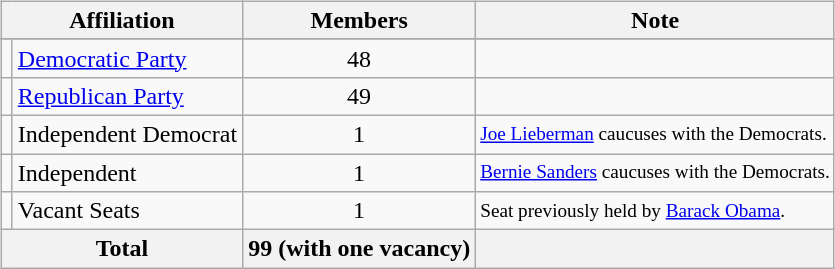<table>
<tr>
<td style="vertical-align:top;"><br></td>
<td style="vertical-align:top;"><br><table class=wikitable>
<tr valign=bottom>
<th colspan=2>Affiliation</th>
<th>Members</th>
<th>Note</th>
</tr>
<tr>
</tr>
<tr>
<td></td>
<td><a href='#'>Democratic Party</a></td>
<td align=center>48</td>
<td></td>
</tr>
<tr>
<td></td>
<td><a href='#'>Republican Party</a></td>
<td align=center>49</td>
<td></td>
</tr>
<tr>
<td></td>
<td>Independent Democrat</td>
<td align=center>1</td>
<td style="font-size:80%; align:center;"><a href='#'>Joe Lieberman</a> caucuses with the Democrats.</td>
</tr>
<tr>
<td></td>
<td>Independent</td>
<td align=center>1</td>
<td style="font-size:80%; align:center;"><a href='#'>Bernie Sanders</a> caucuses with the Democrats.</td>
</tr>
<tr>
<td></td>
<td>Vacant Seats</td>
<td align=center>1</td>
<td style="font-size:80%; align:center:">Seat previously held by <a href='#'>Barack Obama</a>.</td>
</tr>
<tr>
<th colspan=2 align=center>Total</th>
<th align=center>99 (with one vacancy)</th>
<th></th>
</tr>
</table>
</td>
<td style="vertical-align:top;"></td>
</tr>
</table>
